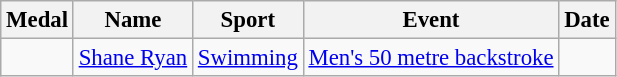<table class="wikitable sortable" style="font-size: 95%">
<tr>
<th>Medal</th>
<th>Name</th>
<th>Sport</th>
<th>Event</th>
<th>Date</th>
</tr>
<tr>
<td></td>
<td><a href='#'>Shane Ryan</a></td>
<td><a href='#'>Swimming</a></td>
<td><a href='#'>Men's 50 metre backstroke</a></td>
<td></td>
</tr>
</table>
